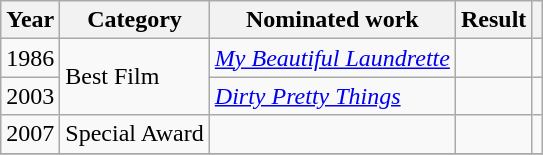<table class="wikitable">
<tr>
<th>Year</th>
<th>Category</th>
<th>Nominated work</th>
<th>Result</th>
<th></th>
</tr>
<tr>
<td>1986</td>
<td rowspan=2>Best Film</td>
<td><em><a href='#'>My Beautiful Laundrette</a></em></td>
<td></td>
<td></td>
</tr>
<tr>
<td>2003</td>
<td><em><a href='#'>Dirty Pretty Things</a></em></td>
<td></td>
<td></td>
</tr>
<tr>
<td>2007</td>
<td>Special Award</td>
<td></td>
<td></td>
<td></td>
</tr>
<tr>
</tr>
</table>
